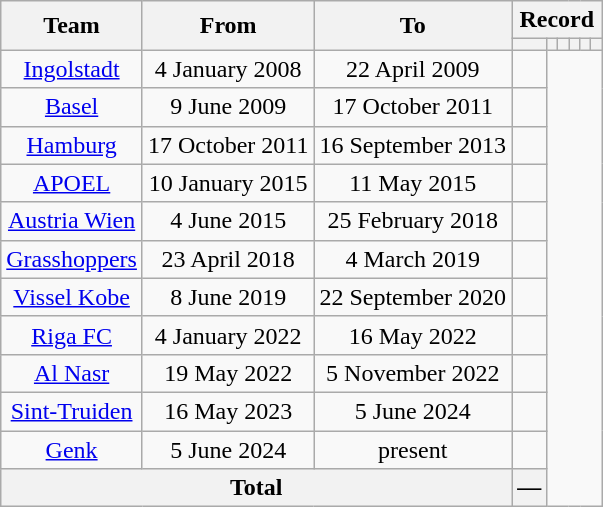<table class="wikitable" style="text-align: center">
<tr>
<th rowspan="2">Team</th>
<th rowspan="2">From</th>
<th rowspan="2">To</th>
<th colspan="6">Record</th>
</tr>
<tr>
<th></th>
<th></th>
<th></th>
<th></th>
<th></th>
<th></th>
</tr>
<tr>
<td><a href='#'>Ingolstadt</a></td>
<td>4 January 2008</td>
<td>22 April 2009<br></td>
<td></td>
</tr>
<tr>
<td><a href='#'>Basel</a></td>
<td>9 June 2009</td>
<td>17 October 2011<br></td>
<td></td>
</tr>
<tr>
<td><a href='#'>Hamburg</a></td>
<td>17 October 2011</td>
<td>16 September 2013<br></td>
<td></td>
</tr>
<tr>
<td><a href='#'>APOEL</a></td>
<td>10 January 2015</td>
<td>11 May 2015<br></td>
<td></td>
</tr>
<tr>
<td><a href='#'>Austria Wien</a></td>
<td>4 June 2015</td>
<td>25 February 2018<br></td>
<td></td>
</tr>
<tr>
<td><a href='#'>Grasshoppers</a></td>
<td>23 April 2018</td>
<td>4 March 2019<br></td>
<td></td>
</tr>
<tr>
<td><a href='#'>Vissel Kobe</a></td>
<td>8 June 2019</td>
<td>22 September 2020<br></td>
<td></td>
</tr>
<tr>
<td><a href='#'>Riga FC</a></td>
<td>4 January 2022</td>
<td>16 May 2022<br></td>
<td></td>
</tr>
<tr>
<td><a href='#'>Al Nasr</a></td>
<td>19 May 2022</td>
<td>5 November 2022<br></td>
<td></td>
</tr>
<tr>
<td><a href='#'>Sint-Truiden</a></td>
<td>16 May 2023</td>
<td>5 June 2024<br></td>
<td></td>
</tr>
<tr>
<td><a href='#'>Genk</a></td>
<td>5 June 2024</td>
<td>present<br></td>
<td></td>
</tr>
<tr>
<th colspan="3">Total<br></th>
<th>—</th>
</tr>
</table>
